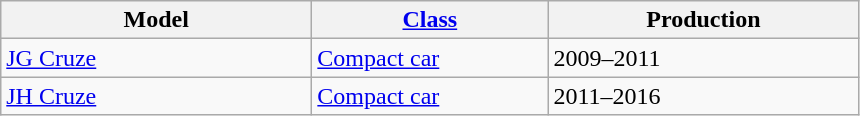<table class="wikitable">
<tr>
<th style="width:200px;">Model</th>
<th style="width:150px;"><a href='#'>Class</a></th>
<th style="width:200px;">Production</th>
</tr>
<tr>
<td valign="top"><a href='#'>JG Cruze</a></td>
<td valign="top"><a href='#'>Compact car</a></td>
<td valign="top">2009–2011</td>
</tr>
<tr>
<td valign="top"><a href='#'>JH Cruze</a></td>
<td valign="top"><a href='#'>Compact car</a></td>
<td valign="top">2011–2016</td>
</tr>
</table>
